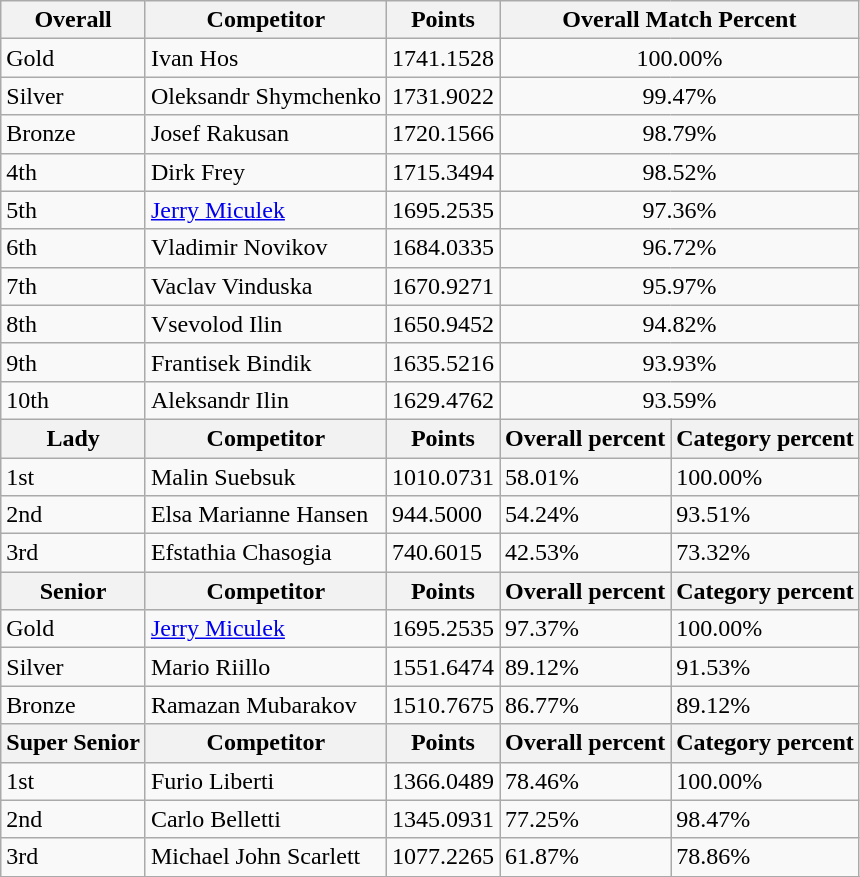<table class="wikitable" style="text-align: left;">
<tr>
<th>Overall</th>
<th>Competitor</th>
<th>Points</th>
<th colspan="2">Overall Match Percent</th>
</tr>
<tr>
<td> Gold</td>
<td>Ivan Hos</td>
<td>1741.1528</td>
<td colspan="2" style="text-align: center;">100.00%</td>
</tr>
<tr>
<td> Silver</td>
<td>Oleksandr Shymchenko</td>
<td>1731.9022</td>
<td colspan="2" style="text-align: center;">99.47%</td>
</tr>
<tr>
<td> Bronze</td>
<td>Josef Rakusan</td>
<td>1720.1566</td>
<td colspan="2" style="text-align: center;">98.79%</td>
</tr>
<tr>
<td>4th</td>
<td>Dirk Frey</td>
<td>1715.3494</td>
<td colspan="2" style="text-align: center;">98.52%</td>
</tr>
<tr>
<td>5th</td>
<td><a href='#'>Jerry Miculek</a></td>
<td>1695.2535</td>
<td colspan="2" style="text-align: center;">97.36%</td>
</tr>
<tr>
<td>6th</td>
<td>Vladimir Novikov</td>
<td>1684.0335</td>
<td colspan="2" style="text-align: center;">96.72%</td>
</tr>
<tr>
<td>7th</td>
<td>Vaclav Vinduska</td>
<td>1670.9271</td>
<td colspan="2" style="text-align: center;">95.97%</td>
</tr>
<tr>
<td>8th</td>
<td>Vsevolod Ilin</td>
<td>1650.9452</td>
<td colspan="2" style="text-align: center;">94.82%</td>
</tr>
<tr>
<td>9th</td>
<td>Frantisek Bindik</td>
<td>1635.5216</td>
<td colspan="2" style="text-align: center;">93.93%</td>
</tr>
<tr>
<td>10th</td>
<td>Aleksandr Ilin</td>
<td>1629.4762</td>
<td colspan="2" style="text-align: center;">93.59%</td>
</tr>
<tr>
<th>Lady</th>
<th>Competitor</th>
<th>Points</th>
<th>Overall percent</th>
<th>Category percent</th>
</tr>
<tr>
<td>1st</td>
<td>Malin Suebsuk</td>
<td>1010.0731</td>
<td>58.01%</td>
<td>100.00%</td>
</tr>
<tr>
<td>2nd</td>
<td>Elsa Marianne Hansen</td>
<td>944.5000</td>
<td>54.24%</td>
<td>93.51%</td>
</tr>
<tr>
<td>3rd</td>
<td>Efstathia Chasogia</td>
<td>740.6015</td>
<td>42.53%</td>
<td>73.32%</td>
</tr>
<tr>
<th>Senior</th>
<th>Competitor</th>
<th>Points</th>
<th>Overall percent</th>
<th>Category percent</th>
</tr>
<tr>
<td> Gold</td>
<td><a href='#'>Jerry Miculek</a></td>
<td>1695.2535</td>
<td>97.37%</td>
<td>100.00%</td>
</tr>
<tr>
<td> Silver</td>
<td>Mario Riillo</td>
<td>1551.6474</td>
<td>89.12%</td>
<td>91.53%</td>
</tr>
<tr>
<td> Bronze</td>
<td>Ramazan Mubarakov</td>
<td>1510.7675</td>
<td>86.77%</td>
<td>89.12%</td>
</tr>
<tr>
<th>Super Senior</th>
<th>Competitor</th>
<th>Points</th>
<th>Overall percent</th>
<th>Category percent</th>
</tr>
<tr>
<td>1st</td>
<td>Furio Liberti</td>
<td>1366.0489</td>
<td>78.46%</td>
<td>100.00%</td>
</tr>
<tr>
<td>2nd</td>
<td>Carlo Belletti</td>
<td>1345.0931</td>
<td>77.25%</td>
<td>98.47%</td>
</tr>
<tr>
<td>3rd</td>
<td>Michael John Scarlett</td>
<td>1077.2265</td>
<td>61.87%</td>
<td>78.86%</td>
</tr>
<tr>
</tr>
</table>
